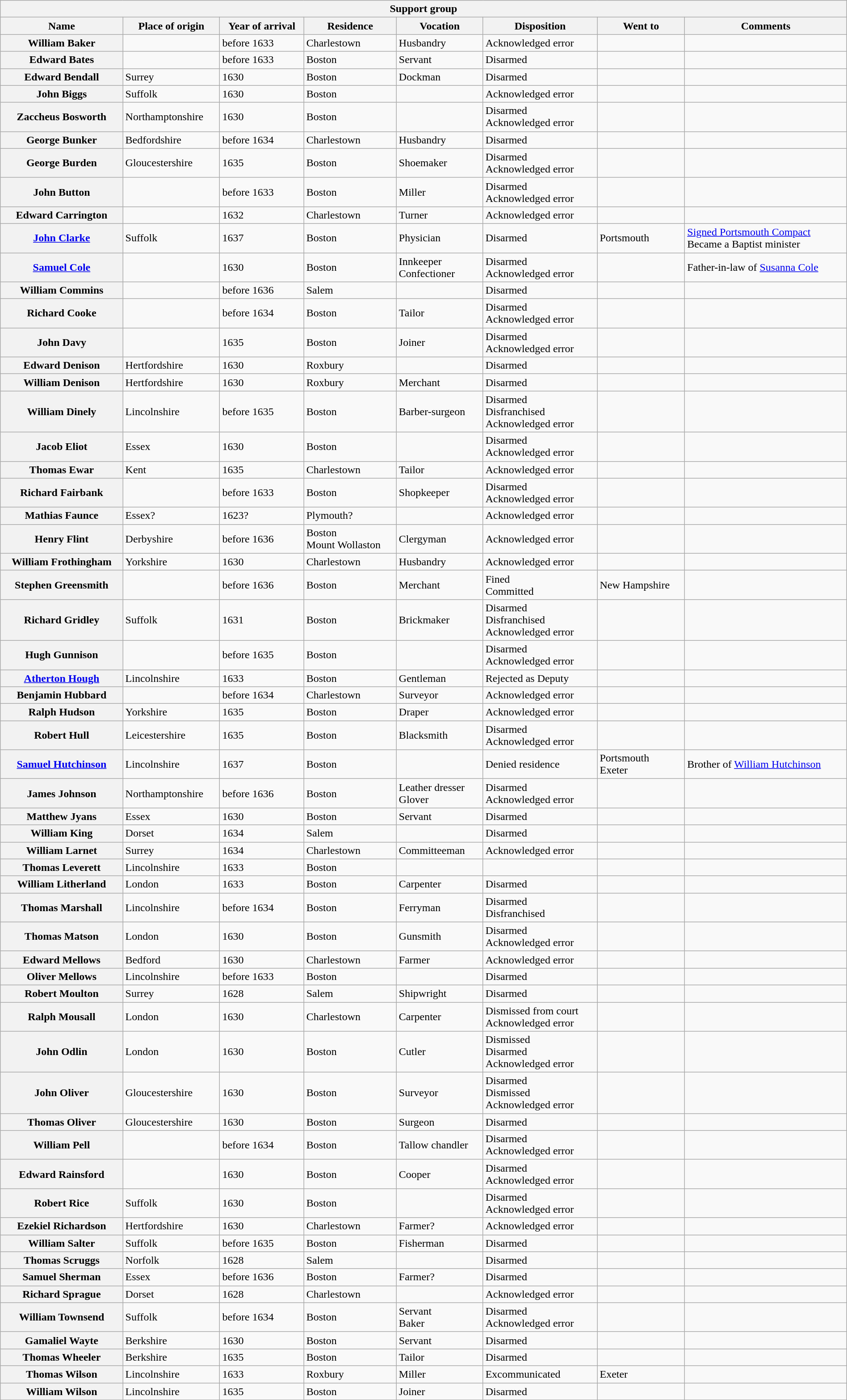<table class="wikitable plainrowheaders collapsible collapsed" style="width:100%;">
<tr>
<th colspan=8>Support group</th>
</tr>
<tr>
<th scope="col">Name</th>
<th scope="col">Place of origin</th>
<th scope="col">Year of arrival</th>
<th scope="col">Residence</th>
<th scope="col">Vocation</th>
<th scope="col">Disposition</th>
<th scope="col">Went to</th>
<th scope="col">Comments</th>
</tr>
<tr>
<th scope="row">William Baker</th>
<td></td>
<td>before 1633</td>
<td>Charlestown</td>
<td>Husbandry</td>
<td>Acknowledged error</td>
<td></td>
<td></td>
</tr>
<tr>
<th scope="row">Edward Bates</th>
<td></td>
<td>before 1633</td>
<td>Boston</td>
<td>Servant</td>
<td>Disarmed</td>
<td></td>
<td></td>
</tr>
<tr>
<th scope="row">Edward Bendall</th>
<td>Surrey</td>
<td>1630</td>
<td>Boston</td>
<td>Dockman</td>
<td>Disarmed</td>
<td></td>
<td></td>
</tr>
<tr>
<th scope="row">John Biggs</th>
<td>Suffolk</td>
<td>1630</td>
<td>Boston</td>
<td></td>
<td>Acknowledged error</td>
<td></td>
<td></td>
</tr>
<tr>
<th scope="row">Zaccheus Bosworth</th>
<td>Northamptonshire</td>
<td>1630</td>
<td>Boston</td>
<td></td>
<td>Disarmed <br> Acknowledged error</td>
<td></td>
<td></td>
</tr>
<tr>
<th scope="row">George Bunker</th>
<td>Bedfordshire</td>
<td>before 1634</td>
<td>Charlestown</td>
<td>Husbandry</td>
<td>Disarmed</td>
<td></td>
<td></td>
</tr>
<tr>
<th scope="row">George Burden</th>
<td>Gloucestershire</td>
<td>1635</td>
<td>Boston</td>
<td>Shoemaker</td>
<td>Disarmed <br> Acknowledged error</td>
<td></td>
<td></td>
</tr>
<tr>
<th scope="row">John Button</th>
<td></td>
<td>before 1633</td>
<td>Boston</td>
<td>Miller</td>
<td>Disarmed <br> Acknowledged error</td>
<td></td>
<td></td>
</tr>
<tr>
<th scope="row">Edward Carrington</th>
<td></td>
<td>1632</td>
<td>Charlestown</td>
<td>Turner</td>
<td>Acknowledged error</td>
<td></td>
<td></td>
</tr>
<tr>
<th scope="row"><a href='#'>John Clarke</a></th>
<td>Suffolk</td>
<td>1637</td>
<td>Boston</td>
<td>Physician</td>
<td>Disarmed</td>
<td>Portsmouth</td>
<td><a href='#'>Signed Portsmouth Compact</a> <br> Became a Baptist minister</td>
</tr>
<tr>
<th scope="row"><a href='#'>Samuel Cole</a></th>
<td></td>
<td>1630</td>
<td>Boston</td>
<td>Innkeeper <br> Confectioner</td>
<td>Disarmed <br> Acknowledged error</td>
<td></td>
<td>Father-in-law of <a href='#'>Susanna Cole</a></td>
</tr>
<tr>
<th scope="row">William Commins</th>
<td></td>
<td>before 1636</td>
<td>Salem</td>
<td></td>
<td>Disarmed</td>
<td></td>
<td></td>
</tr>
<tr>
<th scope="row">Richard Cooke</th>
<td></td>
<td>before 1634</td>
<td>Boston</td>
<td>Tailor</td>
<td>Disarmed <br> Acknowledged error</td>
<td></td>
<td></td>
</tr>
<tr>
<th scope="row">John Davy</th>
<td></td>
<td>1635</td>
<td>Boston</td>
<td>Joiner</td>
<td>Disarmed <br> Acknowledged error</td>
<td></td>
<td></td>
</tr>
<tr>
<th scope="row">Edward Denison</th>
<td>Hertfordshire</td>
<td>1630</td>
<td>Roxbury</td>
<td></td>
<td>Disarmed</td>
<td></td>
<td></td>
</tr>
<tr>
<th scope="row">William Denison</th>
<td>Hertfordshire</td>
<td>1630</td>
<td>Roxbury</td>
<td>Merchant</td>
<td>Disarmed</td>
<td></td>
<td></td>
</tr>
<tr>
<th scope="row">William Dinely</th>
<td>Lincolnshire</td>
<td>before 1635</td>
<td>Boston</td>
<td>Barber-surgeon</td>
<td>Disarmed <br> Disfranchised <br> Acknowledged error</td>
<td></td>
<td></td>
</tr>
<tr>
<th scope="row">Jacob Eliot</th>
<td>Essex</td>
<td>1630</td>
<td>Boston</td>
<td></td>
<td>Disarmed <br> Acknowledged error</td>
<td></td>
<td></td>
</tr>
<tr>
<th scope="row">Thomas Ewar</th>
<td>Kent</td>
<td>1635</td>
<td>Charlestown</td>
<td>Tailor</td>
<td>Acknowledged error</td>
<td></td>
<td></td>
</tr>
<tr>
<th scope="row">Richard Fairbank</th>
<td></td>
<td>before 1633</td>
<td>Boston</td>
<td>Shopkeeper</td>
<td>Disarmed <br> Acknowledged error</td>
<td></td>
<td></td>
</tr>
<tr>
<th scope="row">Mathias Faunce</th>
<td>Essex?</td>
<td>1623?</td>
<td>Plymouth?</td>
<td></td>
<td>Acknowledged error</td>
<td></td>
<td></td>
</tr>
<tr>
<th scope="row">Henry Flint</th>
<td>Derbyshire</td>
<td>before 1636</td>
<td>Boston <br> Mount Wollaston</td>
<td>Clergyman</td>
<td>Acknowledged error</td>
<td></td>
<td></td>
</tr>
<tr>
<th scope="row">William Frothingham</th>
<td>Yorkshire</td>
<td>1630</td>
<td>Charlestown</td>
<td>Husbandry</td>
<td>Acknowledged error</td>
<td></td>
<td></td>
</tr>
<tr>
<th scope="row">Stephen Greensmith</th>
<td></td>
<td>before 1636</td>
<td>Boston</td>
<td>Merchant</td>
<td>Fined <br> Committed</td>
<td>New Hampshire</td>
<td></td>
</tr>
<tr>
<th scope="row">Richard Gridley</th>
<td>Suffolk</td>
<td>1631</td>
<td>Boston</td>
<td>Brickmaker</td>
<td>Disarmed <br> Disfranchised <br> Acknowledged error</td>
<td></td>
<td></td>
</tr>
<tr>
<th scope="row">Hugh Gunnison</th>
<td></td>
<td>before 1635</td>
<td>Boston</td>
<td></td>
<td>Disarmed <br> Acknowledged error</td>
<td></td>
<td></td>
</tr>
<tr>
<th scope="row"><a href='#'>Atherton Hough</a></th>
<td>Lincolnshire</td>
<td>1633</td>
<td>Boston</td>
<td>Gentleman</td>
<td>Rejected as Deputy</td>
<td></td>
<td></td>
</tr>
<tr>
<th scope="row">Benjamin Hubbard</th>
<td></td>
<td>before 1634</td>
<td>Charlestown</td>
<td>Surveyor</td>
<td>Acknowledged error</td>
<td></td>
<td></td>
</tr>
<tr>
<th scope="row">Ralph Hudson</th>
<td>Yorkshire</td>
<td>1635</td>
<td>Boston</td>
<td>Draper</td>
<td>Acknowledged error</td>
<td></td>
<td></td>
</tr>
<tr>
<th scope="row">Robert Hull</th>
<td>Leicestershire</td>
<td>1635</td>
<td>Boston</td>
<td>Blacksmith</td>
<td>Disarmed <br> Acknowledged error</td>
<td></td>
<td></td>
</tr>
<tr>
<th scope="row"><a href='#'>Samuel Hutchinson</a></th>
<td>Lincolnshire</td>
<td>1637</td>
<td>Boston</td>
<td></td>
<td>Denied residence</td>
<td>Portsmouth <br> Exeter</td>
<td>Brother of <a href='#'>William Hutchinson</a></td>
</tr>
<tr>
<th scope="row">James Johnson</th>
<td>Northamptonshire</td>
<td>before 1636</td>
<td>Boston</td>
<td>Leather dresser <br> Glover</td>
<td>Disarmed <br> Acknowledged error</td>
<td></td>
<td></td>
</tr>
<tr>
<th scope="row">Matthew Jyans</th>
<td>Essex</td>
<td>1630</td>
<td>Boston</td>
<td>Servant</td>
<td>Disarmed</td>
<td></td>
<td></td>
</tr>
<tr>
<th scope="row">William King</th>
<td>Dorset</td>
<td>1634</td>
<td>Salem</td>
<td></td>
<td>Disarmed</td>
<td></td>
<td></td>
</tr>
<tr>
<th scope="row">William Larnet</th>
<td>Surrey</td>
<td>1634</td>
<td>Charlestown</td>
<td>Committeeman</td>
<td>Acknowledged error</td>
<td></td>
<td></td>
</tr>
<tr>
<th scope="row">Thomas Leverett</th>
<td>Lincolnshire</td>
<td>1633</td>
<td>Boston</td>
<td></td>
<td></td>
<td></td>
<td></td>
</tr>
<tr>
<th scope="row">William Litherland</th>
<td>London</td>
<td>1633</td>
<td>Boston</td>
<td>Carpenter</td>
<td>Disarmed</td>
<td></td>
<td></td>
</tr>
<tr>
<th scope="row">Thomas Marshall</th>
<td>Lincolnshire</td>
<td>before 1634</td>
<td>Boston</td>
<td>Ferryman</td>
<td>Disarmed <br> Disfranchised</td>
<td></td>
<td></td>
</tr>
<tr>
<th scope="row">Thomas Matson</th>
<td>London</td>
<td>1630</td>
<td>Boston</td>
<td>Gunsmith</td>
<td>Disarmed <br> Acknowledged error</td>
<td></td>
<td></td>
</tr>
<tr>
<th scope="row">Edward Mellows</th>
<td>Bedford</td>
<td>1630</td>
<td>Charlestown</td>
<td>Farmer</td>
<td>Acknowledged error</td>
<td></td>
<td></td>
</tr>
<tr>
<th scope="row">Oliver Mellows</th>
<td>Lincolnshire</td>
<td>before 1633</td>
<td>Boston</td>
<td></td>
<td>Disarmed</td>
<td></td>
<td></td>
</tr>
<tr>
<th scope="row">Robert Moulton</th>
<td>Surrey</td>
<td>1628</td>
<td>Salem</td>
<td>Shipwright</td>
<td>Disarmed</td>
<td></td>
<td></td>
</tr>
<tr>
<th scope="row">Ralph Mousall</th>
<td>London</td>
<td>1630</td>
<td>Charlestown</td>
<td>Carpenter</td>
<td>Dismissed from court <br> Acknowledged error</td>
<td></td>
<td></td>
</tr>
<tr>
<th scope="row">John Odlin</th>
<td>London</td>
<td>1630</td>
<td>Boston</td>
<td>Cutler</td>
<td>Dismissed <br> Disarmed <br> Acknowledged error</td>
<td></td>
<td></td>
</tr>
<tr>
<th scope="row">John Oliver</th>
<td>Gloucestershire</td>
<td>1630</td>
<td>Boston</td>
<td>Surveyor</td>
<td>Disarmed <br> Dismissed <br> Acknowledged error</td>
<td></td>
<td></td>
</tr>
<tr>
<th scope="row">Thomas Oliver</th>
<td>Gloucestershire</td>
<td>1630</td>
<td>Boston</td>
<td>Surgeon</td>
<td>Disarmed</td>
<td></td>
<td></td>
</tr>
<tr>
<th scope="row">William Pell</th>
<td></td>
<td>before 1634</td>
<td>Boston</td>
<td>Tallow chandler</td>
<td>Disarmed <br> Acknowledged error</td>
<td></td>
<td></td>
</tr>
<tr>
<th scope="row">Edward Rainsford</th>
<td></td>
<td>1630</td>
<td>Boston</td>
<td>Cooper</td>
<td>Disarmed <br> Acknowledged error</td>
<td></td>
<td></td>
</tr>
<tr>
<th scope="row">Robert Rice</th>
<td>Suffolk</td>
<td>1630</td>
<td>Boston</td>
<td></td>
<td>Disarmed <br> Acknowledged error</td>
<td></td>
<td></td>
</tr>
<tr>
<th scope="row">Ezekiel Richardson</th>
<td>Hertfordshire</td>
<td>1630</td>
<td>Charlestown</td>
<td>Farmer?</td>
<td>Acknowledged error</td>
<td></td>
<td></td>
</tr>
<tr>
<th scope="row">William Salter</th>
<td>Suffolk</td>
<td>before 1635</td>
<td>Boston</td>
<td>Fisherman</td>
<td>Disarmed</td>
<td></td>
<td></td>
</tr>
<tr>
<th scope="row">Thomas Scruggs</th>
<td>Norfolk</td>
<td>1628</td>
<td>Salem</td>
<td></td>
<td>Disarmed</td>
<td></td>
<td></td>
</tr>
<tr>
<th scope="row">Samuel Sherman</th>
<td>Essex</td>
<td>before 1636</td>
<td>Boston</td>
<td>Farmer?</td>
<td>Disarmed</td>
<td></td>
<td></td>
</tr>
<tr>
<th scope="row">Richard Sprague</th>
<td>Dorset</td>
<td>1628</td>
<td>Charlestown</td>
<td></td>
<td>Acknowledged error</td>
<td></td>
<td></td>
</tr>
<tr>
<th scope="row">William Townsend</th>
<td>Suffolk</td>
<td>before 1634</td>
<td>Boston</td>
<td>Servant <br> Baker</td>
<td>Disarmed <br> Acknowledged error</td>
<td></td>
<td></td>
</tr>
<tr>
<th scope="row">Gamaliel Wayte</th>
<td>Berkshire</td>
<td>1630</td>
<td>Boston</td>
<td>Servant</td>
<td>Disarmed</td>
<td></td>
<td></td>
</tr>
<tr>
<th scope="row">Thomas Wheeler</th>
<td>Berkshire</td>
<td>1635</td>
<td>Boston</td>
<td>Tailor</td>
<td>Disarmed</td>
<td></td>
<td></td>
</tr>
<tr>
<th scope="row">Thomas Wilson</th>
<td>Lincolnshire</td>
<td>1633</td>
<td>Roxbury</td>
<td>Miller</td>
<td>Excommunicated</td>
<td>Exeter</td>
<td></td>
</tr>
<tr>
<th scope="row">William Wilson</th>
<td>Lincolnshire</td>
<td>1635</td>
<td>Boston</td>
<td>Joiner</td>
<td>Disarmed</td>
<td></td>
<td></td>
</tr>
</table>
